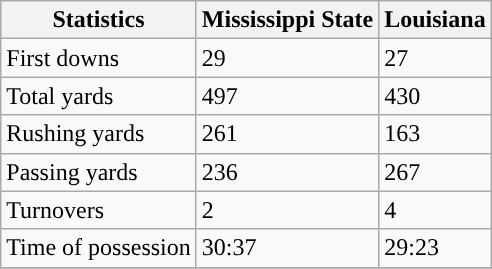<table class="wikitable">
<tr>
<th>Statistics</th>
<th>Mississippi State</th>
<th>Louisiana</th>
</tr>
<tr>
<td>First downs</td>
<td>29</td>
<td>27</td>
</tr>
<tr>
<td>Total yards</td>
<td>497</td>
<td>430</td>
</tr>
<tr>
<td>Rushing yards</td>
<td>261</td>
<td>163</td>
</tr>
<tr>
<td>Passing yards</td>
<td>236</td>
<td>267</td>
</tr>
<tr>
<td>Turnovers</td>
<td>2</td>
<td>4</td>
</tr>
<tr>
<td>Time of possession</td>
<td>30:37</td>
<td>29:23</td>
</tr>
<tr>
</tr>
</table>
